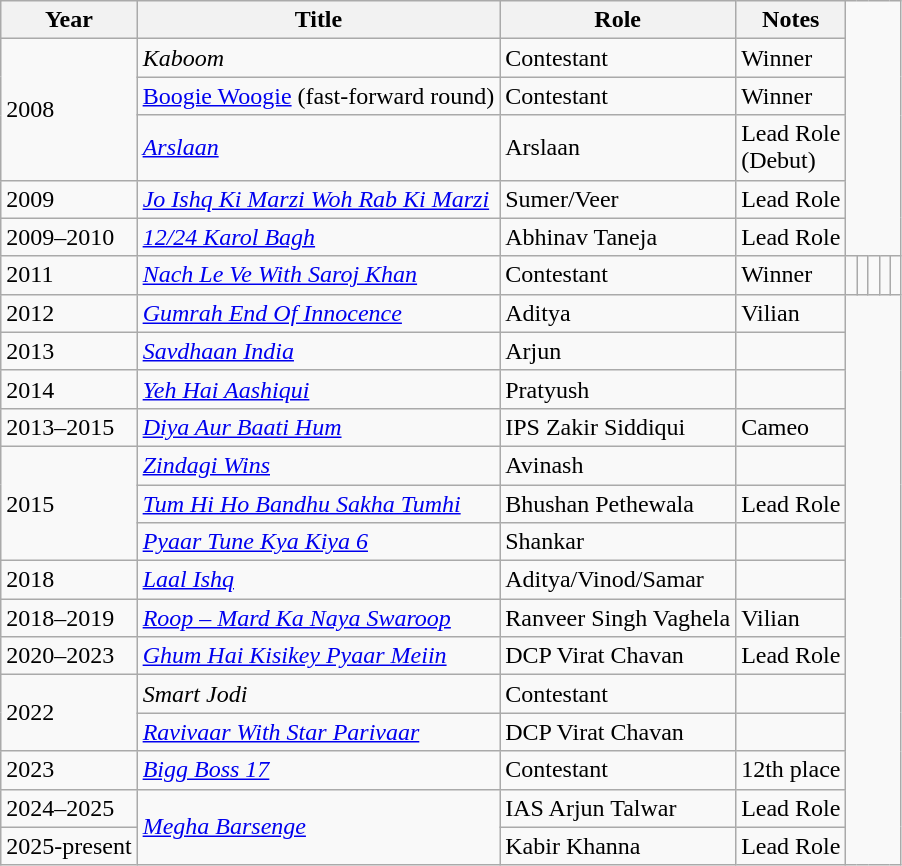<table class="wikitable sortable">
<tr>
<th>Year</th>
<th>Title</th>
<th>Role</th>
<th>Notes</th>
</tr>
<tr>
<td rowspan="3">2008</td>
<td><em>Kaboom</em></td>
<td>Contestant</td>
<td>Winner</td>
</tr>
<tr>
<td><a href='#'>Boogie Woogie</a> (fast-forward round)</td>
<td>Contestant</td>
<td>Winner</td>
</tr>
<tr>
<td><em><a href='#'>Arslaan</a></em></td>
<td>Arslaan</td>
<td>Lead Role<br>(Debut)</td>
</tr>
<tr>
<td>2009</td>
<td><em><a href='#'>Jo Ishq Ki Marzi Woh Rab Ki Marzi</a></em></td>
<td>Sumer/Veer</td>
<td>Lead Role</td>
</tr>
<tr>
<td>2009–2010</td>
<td><em><a href='#'>12/24 Karol Bagh</a></em></td>
<td>Abhinav Taneja</td>
<td>Lead Role</td>
</tr>
<tr>
<td>2011</td>
<td><em><a href='#'>Nach Le Ve With Saroj Khan</a></em></td>
<td>Contestant</td>
<td>Winner</td>
<td></td>
<td></td>
<td></td>
<td></td>
<td></td>
</tr>
<tr>
<td>2012</td>
<td><em><a href='#'>Gumrah End Of Innocence</a></em></td>
<td>Aditya</td>
<td>Vilian</td>
</tr>
<tr>
<td>2013</td>
<td><em><a href='#'>Savdhaan India</a></em></td>
<td>Arjun</td>
<td></td>
</tr>
<tr>
<td>2014</td>
<td><em><a href='#'>Yeh Hai Aashiqui</a></em></td>
<td>Pratyush</td>
<td></td>
</tr>
<tr>
<td>2013–2015</td>
<td><em><a href='#'>Diya Aur Baati Hum</a></em></td>
<td>IPS Zakir Siddiqui</td>
<td>Cameo</td>
</tr>
<tr>
<td rowspan="3">2015</td>
<td><em><a href='#'>Zindagi Wins</a></em></td>
<td>Avinash</td>
<td></td>
</tr>
<tr>
<td><em><a href='#'>Tum Hi Ho Bandhu Sakha Tumhi</a></em></td>
<td>Bhushan Pethewala</td>
<td>Lead Role</td>
</tr>
<tr>
<td><em><a href='#'>Pyaar Tune Kya Kiya 6</a></em></td>
<td>Shankar</td>
<td></td>
</tr>
<tr>
<td>2018</td>
<td><em><a href='#'>Laal Ishq</a></em></td>
<td>Aditya/Vinod/Samar</td>
<td></td>
</tr>
<tr>
<td>2018–2019</td>
<td><em><a href='#'>Roop – Mard Ka Naya Swaroop</a></em></td>
<td>Ranveer Singh Vaghela</td>
<td>Vilian</td>
</tr>
<tr>
<td>2020–2023</td>
<td><em><a href='#'>Ghum Hai Kisikey Pyaar Meiin</a></em></td>
<td>DCP Virat Chavan</td>
<td>Lead Role</td>
</tr>
<tr>
<td rowspan="2">2022</td>
<td><em>Smart Jodi</em></td>
<td>Contestant</td>
<td></td>
</tr>
<tr>
<td><em><a href='#'>Ravivaar With Star Parivaar</a></em></td>
<td>DCP Virat Chavan</td>
<td></td>
</tr>
<tr>
<td>2023</td>
<td><em><a href='#'>Bigg Boss 17</a></em></td>
<td>Contestant</td>
<td>12th place</td>
</tr>
<tr>
<td>2024–2025</td>
<td rowspan="2"><em><a href='#'>Megha Barsenge</a></em></td>
<td>IAS Arjun Talwar</td>
<td>Lead Role</td>
</tr>
<tr>
<td>2025-present</td>
<td>Kabir Khanna</td>
<td>Lead Role</td>
</tr>
</table>
